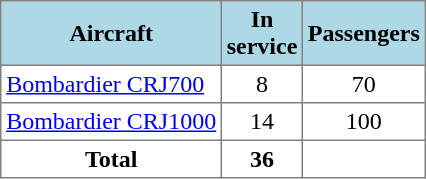<table class="toccolours" border="1" cellpadding="3" style="border-collapse:collapse;margin:1em auto;">
<tr bgcolor=lightblue>
<th>Aircraft</th>
<th style="width:25px;">In service</th>
<th>Passengers</th>
</tr>
<tr>
<td><a href='#'>Bombardier CRJ700</a></td>
<td align="center">8</td>
<td align="center">70</td>
</tr>
<tr>
<td><a href='#'>Bombardier CRJ1000</a></td>
<td align="center">14</td>
<td align="center">100</td>
</tr>
<tr>
<th>Total</th>
<th align="center">36</th>
<th></th>
</tr>
</table>
